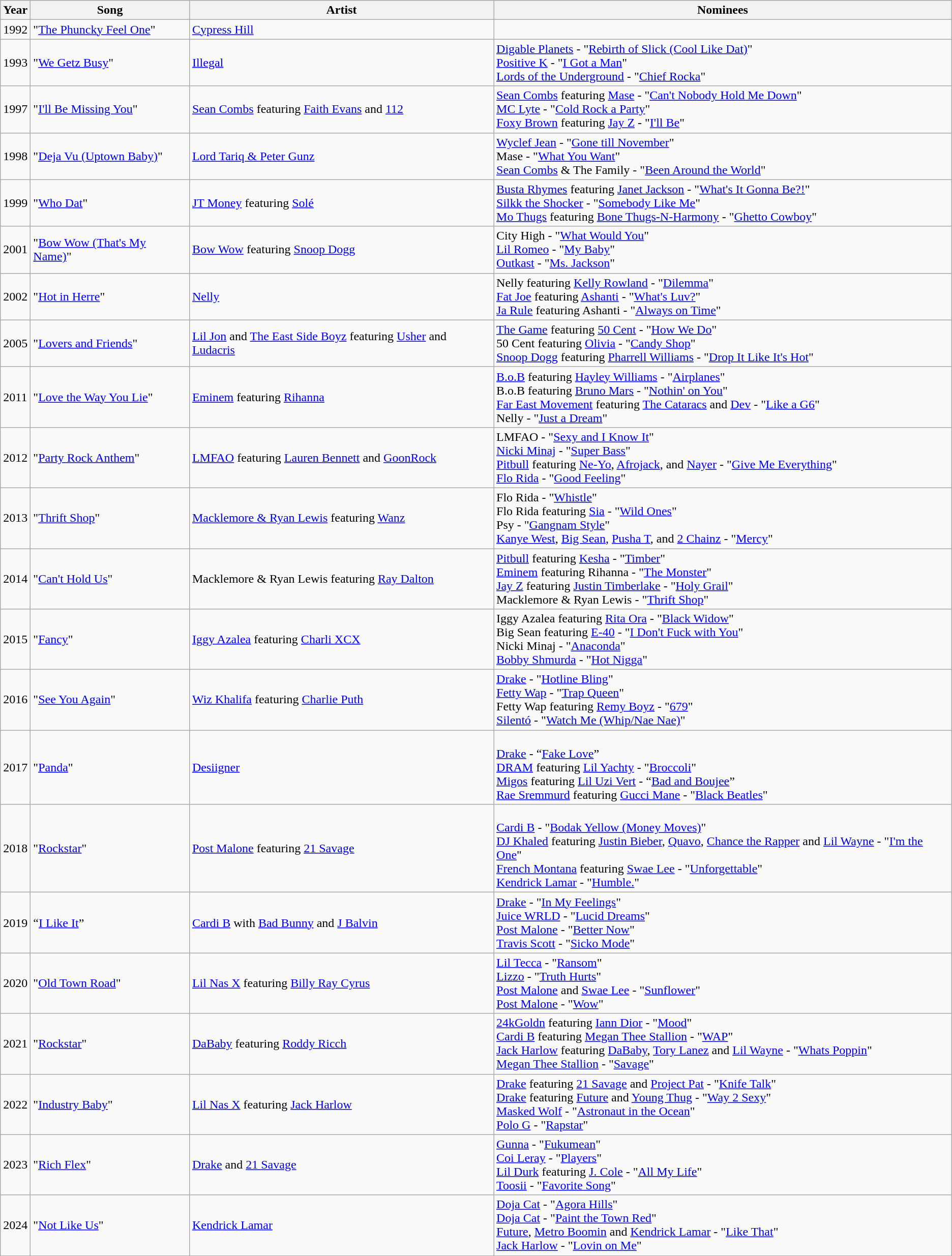<table class="wikitable">
<tr>
<th>Year</th>
<th>Song</th>
<th>Artist</th>
<th>Nominees</th>
</tr>
<tr>
<td>1992</td>
<td>"<a href='#'>The Phuncky Feel One</a>"</td>
<td><a href='#'>Cypress Hill</a></td>
<td></td>
</tr>
<tr>
<td>1993</td>
<td>"<a href='#'>We Getz Busy</a>"</td>
<td><a href='#'>Illegal</a></td>
<td><a href='#'>Digable Planets</a> - "<a href='#'>Rebirth of Slick (Cool Like Dat)</a>"<br><a href='#'>Positive K</a> - "<a href='#'>I Got a Man</a>"<br><a href='#'>Lords of the Underground</a> - "<a href='#'>Chief Rocka</a>"</td>
</tr>
<tr>
<td>1997</td>
<td>"<a href='#'>I'll Be Missing You</a>"</td>
<td><a href='#'>Sean Combs</a> featuring <a href='#'>Faith Evans</a> and <a href='#'>112</a></td>
<td><a href='#'>Sean Combs</a> featuring <a href='#'>Mase</a> - "<a href='#'>Can't Nobody Hold Me Down</a>"<br><a href='#'>MC Lyte</a> - "<a href='#'>Cold Rock a Party</a>"<br><a href='#'>Foxy Brown</a> featuring <a href='#'>Jay Z</a> - "<a href='#'>I'll Be</a>"</td>
</tr>
<tr>
<td>1998</td>
<td>"<a href='#'>Deja Vu (Uptown Baby)</a>"</td>
<td><a href='#'>Lord Tariq & Peter Gunz</a></td>
<td><a href='#'>Wyclef Jean</a> - "<a href='#'>Gone till November</a>"<br>Mase - "<a href='#'>What You Want</a>"<br><a href='#'>Sean Combs</a> & The Family - "<a href='#'>Been Around the World</a>"</td>
</tr>
<tr>
<td>1999</td>
<td>"<a href='#'>Who Dat</a>"</td>
<td><a href='#'>JT Money</a> featuring <a href='#'>Solé</a></td>
<td><a href='#'>Busta Rhymes</a> featuring <a href='#'>Janet Jackson</a> - "<a href='#'>What's It Gonna Be?!</a>"<br><a href='#'>Silkk the Shocker</a> - "<a href='#'>Somebody Like Me</a>"<br><a href='#'>Mo Thugs</a> featuring <a href='#'>Bone Thugs-N-Harmony</a> - "<a href='#'>Ghetto Cowboy</a>"</td>
</tr>
<tr>
<td>2001</td>
<td>"<a href='#'>Bow Wow (That's My Name)</a>"</td>
<td><a href='#'>Bow Wow</a> featuring <a href='#'>Snoop Dogg</a></td>
<td>City High - "<a href='#'>What Would You</a>"<br><a href='#'>Lil Romeo</a> - "<a href='#'>My Baby</a>"<br><a href='#'>Outkast</a> - "<a href='#'>Ms. Jackson</a>"</td>
</tr>
<tr>
<td>2002</td>
<td>"<a href='#'>Hot in Herre</a>"</td>
<td><a href='#'>Nelly</a></td>
<td>Nelly featuring <a href='#'>Kelly Rowland</a> - "<a href='#'>Dilemma</a>"<br><a href='#'>Fat Joe</a> featuring <a href='#'>Ashanti</a> - "<a href='#'>What's Luv?</a>"<br><a href='#'>Ja Rule</a> featuring Ashanti - "<a href='#'>Always on Time</a>"</td>
</tr>
<tr>
<td>2005</td>
<td>"<a href='#'>Lovers and Friends</a>"</td>
<td><a href='#'>Lil Jon</a> and <a href='#'>The East Side Boyz</a> featuring <a href='#'>Usher</a> and <a href='#'>Ludacris</a></td>
<td><a href='#'>The Game</a> featuring <a href='#'>50 Cent</a> - "<a href='#'>How We Do</a>"<br>50 Cent featuring <a href='#'>Olivia</a> - "<a href='#'>Candy Shop</a>"<br><a href='#'>Snoop Dogg</a> featuring <a href='#'>Pharrell Williams</a> - "<a href='#'>Drop It Like It's Hot</a>"</td>
</tr>
<tr>
<td>2011</td>
<td>"<a href='#'>Love the Way You Lie</a>"</td>
<td><a href='#'>Eminem</a> featuring <a href='#'>Rihanna</a></td>
<td><a href='#'>B.o.B</a> featuring <a href='#'>Hayley Williams</a> - "<a href='#'>Airplanes</a>"<br>B.o.B featuring <a href='#'>Bruno Mars</a> - "<a href='#'>Nothin' on You</a>"<br><a href='#'>Far East Movement</a> featuring <a href='#'>The Cataracs</a> and <a href='#'>Dev</a> - "<a href='#'>Like a G6</a>"<br>Nelly - "<a href='#'>Just a Dream</a>"</td>
</tr>
<tr>
<td>2012</td>
<td>"<a href='#'>Party Rock Anthem</a>"</td>
<td><a href='#'>LMFAO</a> featuring <a href='#'>Lauren Bennett</a> and <a href='#'>GoonRock</a></td>
<td>LMFAO - "<a href='#'>Sexy and I Know It</a>"<br><a href='#'>Nicki Minaj</a> - "<a href='#'>Super Bass</a>"<br><a href='#'>Pitbull</a> featuring <a href='#'>Ne-Yo</a>, <a href='#'>Afrojack</a>, and <a href='#'>Nayer</a> - "<a href='#'>Give Me Everything</a>"<br><a href='#'>Flo Rida</a> - "<a href='#'>Good Feeling</a>"</td>
</tr>
<tr>
<td>2013</td>
<td>"<a href='#'>Thrift Shop</a>"</td>
<td><a href='#'>Macklemore & Ryan Lewis</a> featuring <a href='#'>Wanz</a></td>
<td>Flo Rida - "<a href='#'>Whistle</a>"<br>Flo Rida featuring <a href='#'>Sia</a> - "<a href='#'>Wild Ones</a>"<br>Psy - "<a href='#'>Gangnam Style</a>"<br><a href='#'>Kanye West</a>, <a href='#'>Big Sean</a>, <a href='#'>Pusha T</a>, and <a href='#'>2 Chainz</a> - "<a href='#'>Mercy</a>"</td>
</tr>
<tr>
<td>2014</td>
<td>"<a href='#'>Can't Hold Us</a>"</td>
<td>Macklemore & Ryan Lewis featuring <a href='#'>Ray Dalton</a></td>
<td><a href='#'>Pitbull</a> featuring <a href='#'>Kesha</a> - "<a href='#'>Timber</a>"<br><a href='#'>Eminem</a> featuring Rihanna - "<a href='#'>The Monster</a>"<br><a href='#'>Jay Z</a> featuring <a href='#'>Justin Timberlake</a> - "<a href='#'>Holy Grail</a>"<br>Macklemore & Ryan Lewis - "<a href='#'>Thrift Shop</a>"</td>
</tr>
<tr>
<td>2015</td>
<td>"<a href='#'>Fancy</a>"</td>
<td><a href='#'>Iggy Azalea</a> featuring <a href='#'>Charli XCX</a></td>
<td>Iggy Azalea featuring <a href='#'>Rita Ora</a> - "<a href='#'>Black Widow</a>"<br>Big Sean featuring <a href='#'>E-40</a> - "<a href='#'>I Don't Fuck with You</a>"<br>Nicki Minaj - "<a href='#'>Anaconda</a>"<br><a href='#'>Bobby Shmurda</a> - "<a href='#'>Hot Nigga</a>"</td>
</tr>
<tr>
<td>2016</td>
<td>"<a href='#'>See You Again</a>"</td>
<td><a href='#'>Wiz Khalifa</a> featuring <a href='#'>Charlie Puth</a></td>
<td><a href='#'>Drake</a> - "<a href='#'>Hotline Bling</a>"<br><a href='#'>Fetty Wap</a> - "<a href='#'>Trap Queen</a>"<br>Fetty Wap featuring <a href='#'>Remy Boyz</a> - "<a href='#'>679</a>"<br><a href='#'>Silentó</a> - "<a href='#'>Watch Me (Whip/Nae Nae)</a>"</td>
</tr>
<tr>
<td>2017</td>
<td>"<a href='#'>Panda</a>"</td>
<td><a href='#'>Desiigner</a></td>
<td><br><a href='#'>Drake</a> - “<a href='#'>Fake Love</a>”<br><a href='#'>DRAM</a> featuring <a href='#'>Lil Yachty</a> - "<a href='#'>Broccoli</a>"<br><a href='#'>Migos</a> featuring <a href='#'>Lil Uzi Vert</a> - “<a href='#'>Bad and Boujee</a>”<br><a href='#'>Rae Sremmurd</a> featuring <a href='#'>Gucci Mane</a> - "<a href='#'>Black Beatles</a>"</td>
</tr>
<tr>
<td>2018</td>
<td>"<a href='#'>Rockstar</a>"</td>
<td><a href='#'>Post Malone</a> featuring <a href='#'>21 Savage</a></td>
<td><br><a href='#'>Cardi B</a> - "<a href='#'>Bodak Yellow (Money Moves)</a>"<br><a href='#'>DJ Khaled</a> featuring <a href='#'>Justin Bieber</a>, <a href='#'>Quavo</a>, <a href='#'>Chance the Rapper</a> and <a href='#'>Lil Wayne</a> - "<a href='#'>I'm the One</a>"<br><a href='#'>French Montana</a> featuring <a href='#'>Swae Lee</a> - "<a href='#'>Unforgettable</a>"<br><a href='#'>Kendrick Lamar</a> - "<a href='#'>Humble.</a>"</td>
</tr>
<tr>
<td>2019</td>
<td>“<a href='#'>I Like It</a>”</td>
<td><a href='#'>Cardi B</a> with <a href='#'>Bad Bunny</a> and <a href='#'>J Balvin</a></td>
<td><a href='#'>Drake</a> - "<a href='#'>In My Feelings</a>"<br><a href='#'>Juice WRLD</a> - "<a href='#'>Lucid Dreams</a>"<br><a href='#'>Post Malone</a> - "<a href='#'>Better Now</a>"<br><a href='#'>Travis Scott</a> - "<a href='#'>Sicko Mode</a>"</td>
</tr>
<tr>
<td>2020</td>
<td>"<a href='#'>Old Town Road</a>"</td>
<td><a href='#'>Lil Nas X</a> featuring <a href='#'>Billy Ray Cyrus</a></td>
<td><a href='#'>Lil Tecca</a> - "<a href='#'>Ransom</a>"<br><a href='#'>Lizzo</a> - "<a href='#'>Truth Hurts</a>"<br><a href='#'>Post Malone</a> and <a href='#'>Swae Lee</a> - "<a href='#'>Sunflower</a>"<br><a href='#'>Post Malone</a> - "<a href='#'>Wow</a>"</td>
</tr>
<tr>
<td>2021</td>
<td>"<a href='#'>Rockstar</a>"</td>
<td><a href='#'>DaBaby</a> featuring <a href='#'>Roddy Ricch</a></td>
<td><a href='#'>24kGoldn</a> featuring <a href='#'>Iann Dior</a> - "<a href='#'>Mood</a>"<br><a href='#'>Cardi B</a> featuring <a href='#'>Megan Thee Stallion</a> - "<a href='#'>WAP</a>"<br><a href='#'>Jack Harlow</a> featuring <a href='#'>DaBaby</a>, <a href='#'>Tory Lanez</a> and <a href='#'>Lil Wayne</a> - "<a href='#'>Whats Poppin</a>"<br><a href='#'>Megan Thee Stallion</a> - "<a href='#'>Savage</a>"</td>
</tr>
<tr>
<td>2022</td>
<td>"<a href='#'>Industry Baby</a>"</td>
<td><a href='#'>Lil Nas X</a> featuring <a href='#'>Jack Harlow</a></td>
<td><a href='#'>Drake</a> featuring <a href='#'>21 Savage</a> and <a href='#'>Project Pat</a> - "<a href='#'>Knife Talk</a>"<br><a href='#'>Drake</a> featuring <a href='#'>Future</a> and <a href='#'>Young Thug</a> - "<a href='#'>Way 2 Sexy</a>"<br><a href='#'>Masked Wolf</a> - "<a href='#'>Astronaut in the Ocean</a>"<br><a href='#'>Polo G</a> - "<a href='#'>Rapstar</a>"</td>
</tr>
<tr>
<td>2023</td>
<td>"<a href='#'>Rich Flex</a>"</td>
<td><a href='#'>Drake</a> and <a href='#'>21 Savage</a></td>
<td><a href='#'>Gunna</a> - "<a href='#'>Fukumean</a>"<br><a href='#'>Coi Leray</a> - "<a href='#'>Players</a>"<br><a href='#'>Lil Durk</a> featuring <a href='#'>J. Cole</a> - "<a href='#'>All My Life</a>"<br><a href='#'>Toosii</a> - "<a href='#'>Favorite Song</a>"</td>
</tr>
<tr>
<td>2024</td>
<td>"<a href='#'>Not Like Us</a>"</td>
<td><a href='#'>Kendrick Lamar</a></td>
<td><a href='#'>Doja Cat</a> - "<a href='#'>Agora Hills</a>"<br><a href='#'>Doja Cat</a> - "<a href='#'>Paint the Town Red</a>"<br><a href='#'>Future</a>, <a href='#'>Metro Boomin</a> and <a href='#'>Kendrick Lamar</a> - "<a href='#'>Like That</a>"<br><a href='#'>Jack Harlow</a> - "<a href='#'>Lovin on Me</a>"</td>
</tr>
</table>
